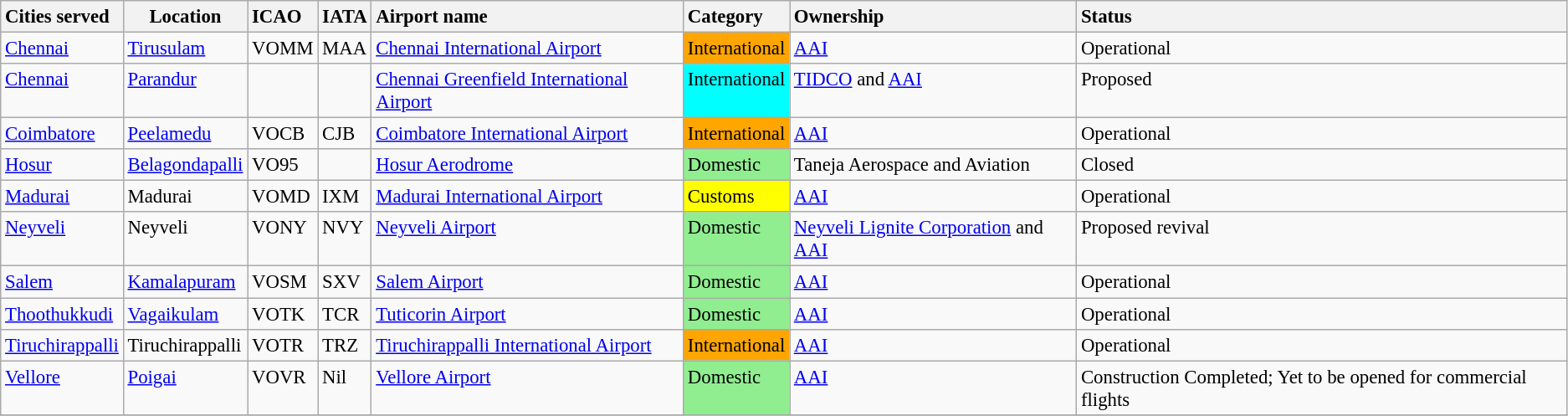<table class="wikitable sortable" style="font-size:95%;">
<tr valign=baseline>
<th style="white-space:nowrap; text-align:left;">Cities served</th>
<th>Location</th>
<th style="white-space:nowrap; text-align:left;">ICAO</th>
<th style="white-space:nowrap; text-align:left;">IATA</th>
<th style="white-space:nowrap; text-align:left;">Airport name</th>
<th style="white-space:nowrap; text-align:left;">Category</th>
<th style="white-space:nowrap; text-align:left;">Ownership</th>
<th style="white-space:nowrap; text-align:left;">Status</th>
</tr>
<tr valign="top">
<td><a href='#'>Chennai</a></td>
<td><a href='#'>Tirusulam</a></td>
<td>VOMM</td>
<td>MAA</td>
<td><a href='#'>Chennai International Airport</a></td>
<td style="background:orange;">International</td>
<td><a href='#'>AAI</a></td>
<td>Operational</td>
</tr>
<tr valign="top">
<td><a href='#'>Chennai</a></td>
<td><a href='#'>Parandur</a></td>
<td></td>
<td></td>
<td><a href='#'>Chennai Greenfield International Airport</a></td>
<td style="background:#0ff;">International</td>
<td><a href='#'>TIDCO</a> and <a href='#'>AAI</a></td>
<td>Proposed</td>
</tr>
<tr valign="top">
<td><a href='#'>Coimbatore</a></td>
<td><a href='#'>Peelamedu</a></td>
<td>VOCB</td>
<td>CJB</td>
<td><a href='#'>Coimbatore International Airport</a></td>
<td style="background:orange;">International</td>
<td><a href='#'>AAI</a></td>
<td>Operational</td>
</tr>
<tr valign="top">
<td><a href='#'>Hosur</a></td>
<td><a href='#'>Belagondapalli</a></td>
<td>VO95</td>
<td></td>
<td><a href='#'>Hosur Aerodrome</a></td>
<td style="background:lightgreen;">Domestic</td>
<td>Taneja Aerospace and Aviation</td>
<td>Closed</td>
</tr>
<tr valign="top">
<td><a href='#'>Madurai</a></td>
<td>Madurai</td>
<td>VOMD</td>
<td>IXM</td>
<td><a href='#'>Madurai International Airport</a></td>
<td style="background:yellow;">Customs</td>
<td><a href='#'>AAI</a></td>
<td>Operational</td>
</tr>
<tr valign="top">
<td><a href='#'>Neyveli</a></td>
<td>Neyveli</td>
<td>VONY</td>
<td>NVY</td>
<td><a href='#'>Neyveli Airport</a></td>
<td style="background:lightgreen;">Domestic</td>
<td><a href='#'>Neyveli Lignite Corporation</a> and <a href='#'>AAI</a></td>
<td>Proposed revival</td>
</tr>
<tr valign="top">
<td><a href='#'>Salem</a></td>
<td><a href='#'>Kamalapuram</a></td>
<td>VOSM</td>
<td>SXV</td>
<td><a href='#'>Salem Airport</a></td>
<td style="background:lightgreen;">Domestic</td>
<td><a href='#'>AAI</a></td>
<td>Operational</td>
</tr>
<tr valign="top">
<td><a href='#'>Thoothukkudi</a></td>
<td><a href='#'>Vagaikulam</a></td>
<td>VOTK</td>
<td>TCR</td>
<td><a href='#'>Tuticorin Airport</a></td>
<td style="background:lightgreen;">Domestic</td>
<td><a href='#'>AAI</a></td>
<td>Operational</td>
</tr>
<tr valign="top">
<td><a href='#'>Tiruchirappalli</a></td>
<td>Tiruchirappalli</td>
<td>VOTR</td>
<td>TRZ</td>
<td><a href='#'>Tiruchirappalli International Airport</a></td>
<td style="background:orange;">International</td>
<td><a href='#'>AAI</a></td>
<td>Operational</td>
</tr>
<tr valign="top">
<td><a href='#'>Vellore</a></td>
<td><a href='#'>Poigai</a></td>
<td>VOVR</td>
<td>Nil</td>
<td><a href='#'>Vellore  Airport</a></td>
<td style="background:lightgreen;">Domestic</td>
<td><a href='#'>AAI</a></td>
<td>Construction Completed; Yet to be opened for commercial flights</td>
</tr>
<tr>
</tr>
</table>
